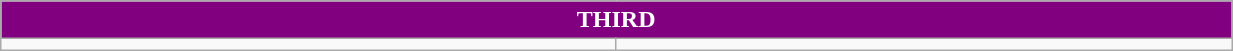<table class="wikitable collapsible collapsed" style="width:65%">
<tr>
<th colspan=6 ! style="color:white; background:purple">THIRD</th>
</tr>
<tr>
<td></td>
<td></td>
</tr>
</table>
